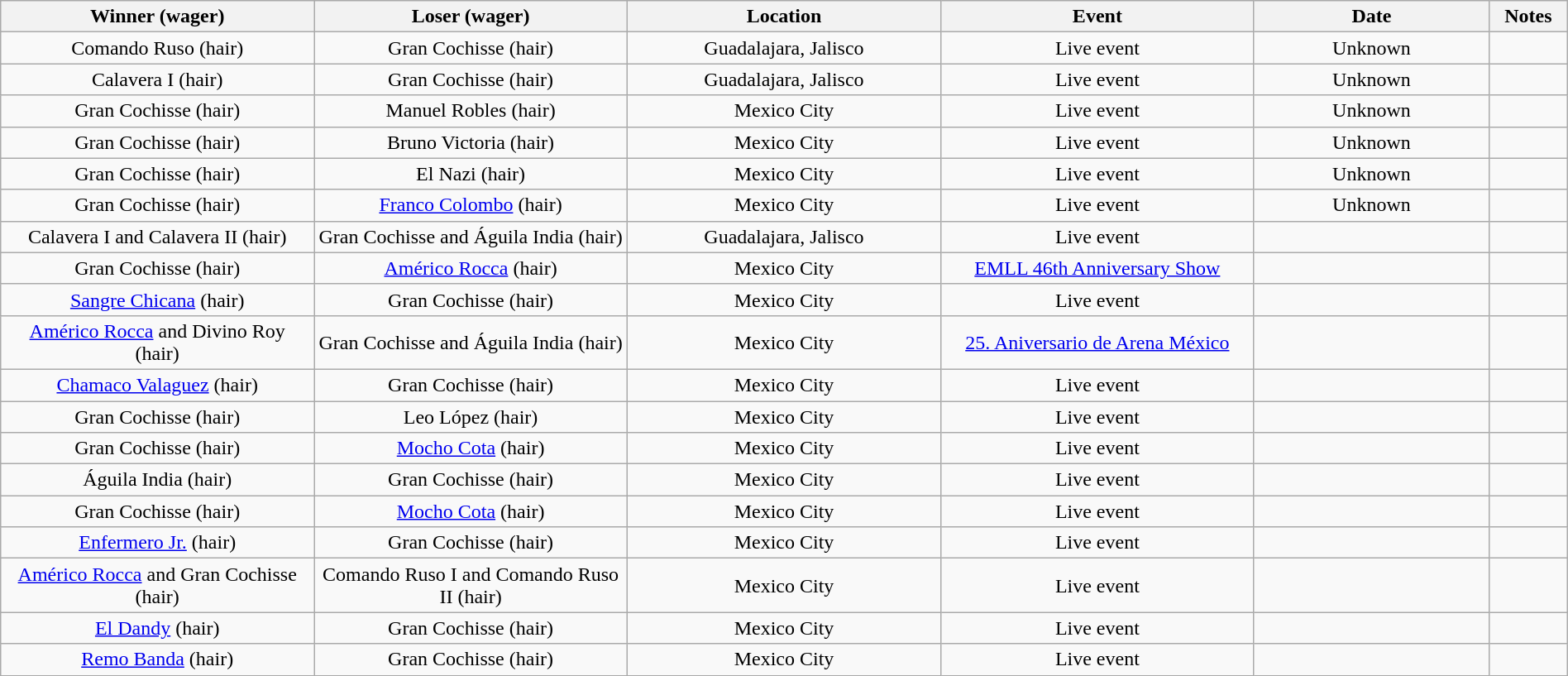<table class="wikitable sortable" width=100%  style="text-align: center">
<tr>
<th width=20% scope="col">Winner (wager)</th>
<th width=20% scope="col">Loser (wager)</th>
<th width=20% scope="col">Location</th>
<th width=20% scope="col">Event</th>
<th width=15% scope="col">Date</th>
<th class="unsortable" width=5% scope="col">Notes</th>
</tr>
<tr>
<td>Comando Ruso (hair)</td>
<td>Gran Cochisse (hair)</td>
<td>Guadalajara, Jalisco</td>
<td>Live event</td>
<td>Unknown</td>
<td> </td>
</tr>
<tr>
<td>Calavera I (hair)</td>
<td>Gran Cochisse (hair)</td>
<td>Guadalajara, Jalisco</td>
<td>Live event</td>
<td>Unknown</td>
<td> </td>
</tr>
<tr>
<td>Gran Cochisse (hair)</td>
<td>Manuel Robles (hair)</td>
<td>Mexico City</td>
<td>Live event</td>
<td>Unknown</td>
<td> </td>
</tr>
<tr>
<td>Gran Cochisse (hair)</td>
<td>Bruno Victoria (hair)</td>
<td>Mexico City</td>
<td>Live event</td>
<td>Unknown</td>
<td> </td>
</tr>
<tr>
<td>Gran Cochisse (hair)</td>
<td>El Nazi (hair)</td>
<td>Mexico City</td>
<td>Live event</td>
<td>Unknown</td>
<td> </td>
</tr>
<tr>
<td>Gran Cochisse (hair)</td>
<td><a href='#'>Franco Colombo</a> (hair)</td>
<td>Mexico City</td>
<td>Live event</td>
<td>Unknown</td>
<td> </td>
</tr>
<tr>
<td>Calavera I and Calavera II (hair)</td>
<td>Gran Cochisse and Águila India (hair)</td>
<td>Guadalajara, Jalisco</td>
<td>Live event</td>
<td></td>
<td> </td>
</tr>
<tr>
<td>Gran Cochisse (hair)</td>
<td><a href='#'>Américo Rocca</a> (hair)</td>
<td>Mexico City</td>
<td><a href='#'>EMLL 46th Anniversary Show</a></td>
<td></td>
<td></td>
</tr>
<tr>
<td><a href='#'>Sangre Chicana</a> (hair)</td>
<td>Gran Cochisse (hair)</td>
<td>Mexico City</td>
<td>Live event</td>
<td></td>
<td> </td>
</tr>
<tr>
<td><a href='#'>Américo Rocca</a> and Divino Roy (hair)</td>
<td>Gran Cochisse and Águila India (hair)</td>
<td>Mexico City</td>
<td><a href='#'>25. Aniversario de Arena México</a></td>
<td></td>
<td></td>
</tr>
<tr>
<td><a href='#'>Chamaco Valaguez</a> (hair)</td>
<td>Gran Cochisse (hair)</td>
<td>Mexico City</td>
<td>Live event</td>
<td></td>
<td> </td>
</tr>
<tr>
<td>Gran Cochisse (hair)</td>
<td>Leo López (hair)</td>
<td>Mexico City</td>
<td>Live event</td>
<td></td>
<td> </td>
</tr>
<tr>
<td>Gran Cochisse (hair)</td>
<td><a href='#'>Mocho Cota</a> (hair)</td>
<td>Mexico City</td>
<td>Live event</td>
<td></td>
<td> </td>
</tr>
<tr>
<td>Águila India (hair)</td>
<td>Gran Cochisse (hair)</td>
<td>Mexico City</td>
<td>Live event</td>
<td></td>
<td> </td>
</tr>
<tr>
<td>Gran Cochisse (hair)</td>
<td><a href='#'>Mocho Cota</a> (hair)</td>
<td>Mexico City</td>
<td>Live event</td>
<td></td>
<td> </td>
</tr>
<tr>
<td><a href='#'>Enfermero Jr.</a> (hair)</td>
<td>Gran Cochisse (hair)</td>
<td>Mexico City</td>
<td>Live event</td>
<td></td>
<td> </td>
</tr>
<tr>
<td><a href='#'>Américo Rocca</a> and Gran Cochisse (hair)</td>
<td>Comando Ruso I and Comando Ruso II (hair)</td>
<td>Mexico City</td>
<td>Live event</td>
<td></td>
<td> </td>
</tr>
<tr>
<td><a href='#'>El Dandy</a> (hair)</td>
<td>Gran Cochisse (hair)</td>
<td>Mexico City</td>
<td>Live event</td>
<td></td>
<td> </td>
</tr>
<tr>
<td><a href='#'>Remo Banda</a> (hair)</td>
<td>Gran Cochisse (hair)</td>
<td>Mexico City</td>
<td>Live event</td>
<td></td>
<td> </td>
</tr>
</table>
